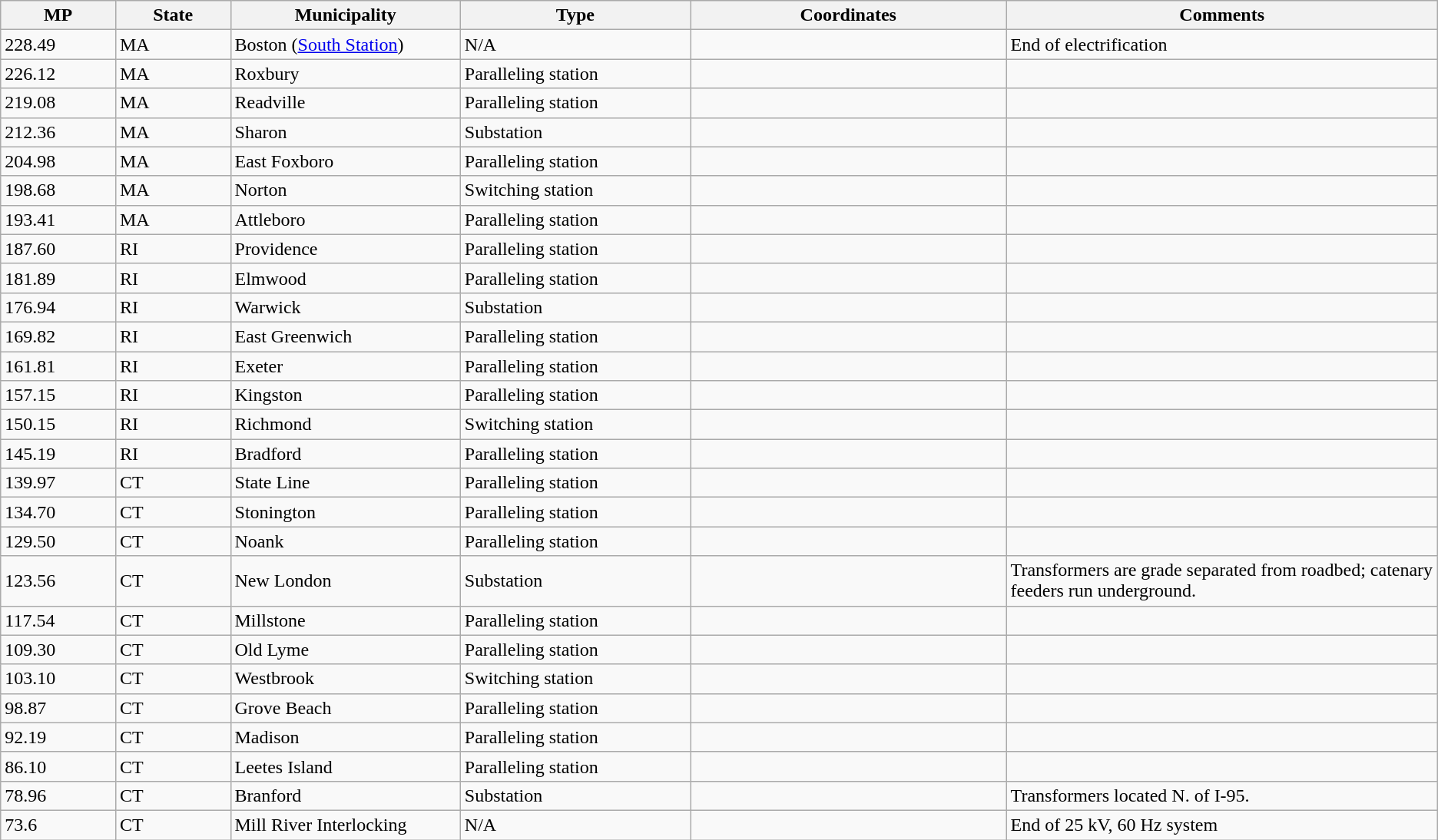<table class="wikitable sortable">
<tr>
<th style="width:8%">MP</th>
<th style="width:8%">State</th>
<th style="width:16%">Municipality</th>
<th style="width:16%">Type</th>
<th style="width:22%">Coordinates</th>
<th style="width:38%">Comments</th>
</tr>
<tr>
<td>228.49</td>
<td>MA</td>
<td>Boston (<a href='#'>South Station</a>)</td>
<td>N/A</td>
<td></td>
<td>End of electrification</td>
</tr>
<tr>
<td>226.12</td>
<td>MA</td>
<td>Roxbury</td>
<td>Paralleling station</td>
<td></td>
<td></td>
</tr>
<tr>
<td>219.08</td>
<td>MA</td>
<td>Readville</td>
<td>Paralleling station</td>
<td></td>
<td></td>
</tr>
<tr>
<td>212.36</td>
<td>MA</td>
<td>Sharon</td>
<td>Substation</td>
<td></td>
<td></td>
</tr>
<tr>
<td>204.98</td>
<td>MA</td>
<td>East Foxboro</td>
<td>Paralleling station</td>
<td></td>
<td></td>
</tr>
<tr>
<td>198.68</td>
<td>MA</td>
<td>Norton</td>
<td>Switching station</td>
<td></td>
<td></td>
</tr>
<tr>
<td>193.41</td>
<td>MA</td>
<td>Attleboro</td>
<td>Paralleling station</td>
<td></td>
<td></td>
</tr>
<tr>
<td>187.60</td>
<td>RI</td>
<td>Providence</td>
<td>Paralleling station</td>
<td></td>
<td></td>
</tr>
<tr>
<td>181.89</td>
<td>RI</td>
<td>Elmwood</td>
<td>Paralleling station</td>
<td></td>
<td></td>
</tr>
<tr>
<td>176.94</td>
<td>RI</td>
<td>Warwick</td>
<td>Substation</td>
<td></td>
<td></td>
</tr>
<tr>
<td>169.82</td>
<td>RI</td>
<td>East Greenwich</td>
<td>Paralleling station</td>
<td></td>
<td></td>
</tr>
<tr>
<td>161.81</td>
<td>RI</td>
<td>Exeter</td>
<td>Paralleling station</td>
<td></td>
<td></td>
</tr>
<tr>
<td>157.15</td>
<td>RI</td>
<td>Kingston</td>
<td>Paralleling station</td>
<td></td>
<td></td>
</tr>
<tr>
<td>150.15</td>
<td>RI</td>
<td>Richmond</td>
<td>Switching station</td>
<td></td>
<td></td>
</tr>
<tr>
<td>145.19</td>
<td>RI</td>
<td>Bradford</td>
<td>Paralleling station</td>
<td></td>
<td></td>
</tr>
<tr>
<td>139.97</td>
<td>CT</td>
<td>State Line</td>
<td>Paralleling station</td>
<td></td>
<td></td>
</tr>
<tr>
<td>134.70</td>
<td>CT</td>
<td>Stonington</td>
<td>Paralleling station</td>
<td></td>
<td></td>
</tr>
<tr>
<td>129.50</td>
<td>CT</td>
<td>Noank</td>
<td>Paralleling station</td>
<td></td>
<td></td>
</tr>
<tr>
<td>123.56</td>
<td>CT</td>
<td>New London</td>
<td>Substation</td>
<td></td>
<td>Transformers are grade separated from roadbed; catenary feeders run underground.</td>
</tr>
<tr>
<td>117.54</td>
<td>CT</td>
<td>Millstone</td>
<td>Paralleling station</td>
<td></td>
<td></td>
</tr>
<tr>
<td>109.30</td>
<td>CT</td>
<td>Old Lyme</td>
<td>Paralleling station</td>
<td></td>
<td></td>
</tr>
<tr>
<td>103.10</td>
<td>CT</td>
<td>Westbrook</td>
<td>Switching station</td>
<td></td>
<td></td>
</tr>
<tr>
<td>98.87</td>
<td>CT</td>
<td>Grove Beach</td>
<td>Paralleling station</td>
<td></td>
<td></td>
</tr>
<tr>
<td>92.19</td>
<td>CT</td>
<td>Madison</td>
<td>Paralleling station</td>
<td></td>
<td></td>
</tr>
<tr>
<td>86.10</td>
<td>CT</td>
<td>Leetes Island</td>
<td>Paralleling station</td>
<td></td>
<td></td>
</tr>
<tr>
<td>78.96</td>
<td>CT</td>
<td>Branford</td>
<td>Substation</td>
<td></td>
<td>Transformers located N. of I-95.</td>
</tr>
<tr>
<td>73.6</td>
<td>CT</td>
<td>Mill River Interlocking</td>
<td>N/A</td>
<td></td>
<td>End of 25 kV, 60 Hz system</td>
</tr>
</table>
